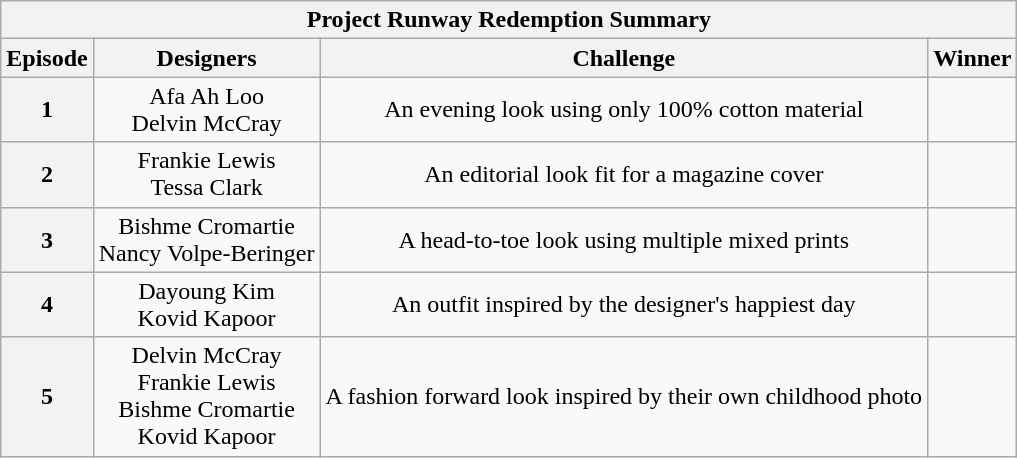<table class="wikitable mw-collapsible mw-collapsed" style="text-align:center;">
<tr>
<th colspan="4">Project Runway Redemption Summary</th>
</tr>
<tr>
<th>Episode</th>
<th>Designers</th>
<th>Challenge</th>
<th>Winner</th>
</tr>
<tr>
<th>1</th>
<td>Afa Ah Loo<br>Delvin McCray</td>
<td>An evening look using only 100% cotton material</td>
<td></td>
</tr>
<tr>
<th>2</th>
<td>Frankie Lewis<br>Tessa Clark</td>
<td>An editorial look fit for a magazine cover</td>
<td></td>
</tr>
<tr>
<th>3</th>
<td>Bishme Cromartie<br>Nancy Volpe-Beringer</td>
<td>A head-to-toe look using multiple mixed prints</td>
<td></td>
</tr>
<tr>
<th>4</th>
<td>Dayoung Kim<br>Kovid Kapoor</td>
<td>An outfit inspired by the designer's happiest day</td>
<td></td>
</tr>
<tr>
<th>5</th>
<td>Delvin McCray<br>Frankie Lewis<br>Bishme Cromartie<br>Kovid Kapoor</td>
<td>A fashion forward look inspired by their own childhood photo</td>
<td></td>
</tr>
</table>
